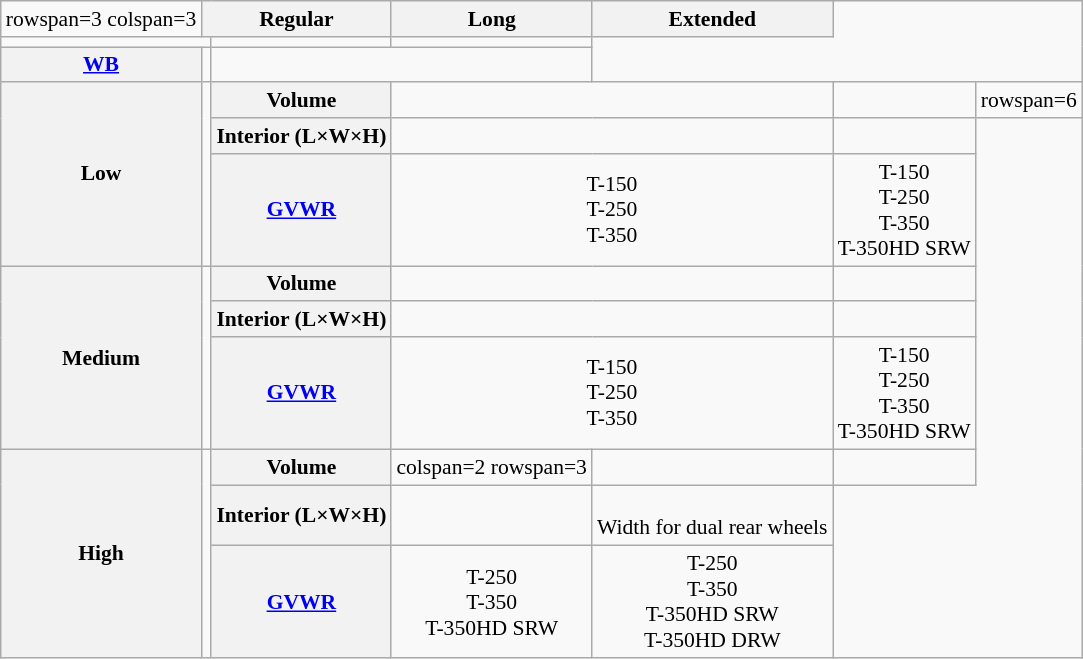<table class="wikitable sortable" style="font-size:90%;text-align:center;">
<tr>
<td>rowspan=3 colspan=3 </td>
<th colspan="2">Regular</th>
<th>Long</th>
<th>Extended</th>
</tr>
<tr>
<td colspan="2"></td>
<td></td>
<td></td>
</tr>
<tr>
<th><a href='#'>WB</a></th>
<td></td>
<td colspan="2"></td>
</tr>
<tr>
<th rowspan="3">Low</th>
<td rowspan="3"></td>
<th>Volume</th>
<td colspan="2"></td>
<td></td>
<td>rowspan=6 </td>
</tr>
<tr>
<th>Interior (L×W×H)</th>
<td colspan="2"></td>
<td></td>
</tr>
<tr>
<th><a href='#'>GVWR</a></th>
<td colspan="2"> T-150<br> T-250<br> T-350</td>
<td> T-150<br> T-250<br> T-350<br> T-350HD SRW</td>
</tr>
<tr>
<th rowspan="3">Medium</th>
<td rowspan="3"></td>
<th>Volume</th>
<td colspan="2"></td>
<td></td>
</tr>
<tr>
<th>Interior (L×W×H)</th>
<td colspan="2"></td>
<td></td>
</tr>
<tr>
<th><a href='#'>GVWR</a></th>
<td colspan="2"> T-150<br> T-250<br> T-350</td>
<td> T-150<br> T-250<br> T-350<br> T-350HD SRW</td>
</tr>
<tr>
<th rowspan="3">High</th>
<td rowspan="3"></td>
<th>Volume</th>
<td>colspan=2 rowspan=3 </td>
<td></td>
<td></td>
</tr>
<tr>
<th>Interior (L×W×H)</th>
<td></td>
<td><br>Width  for dual rear wheels</td>
</tr>
<tr>
<th><a href='#'>GVWR</a></th>
<td> T-250<br> T-350<br> T-350HD SRW</td>
<td> T-250<br> T-350<br> T-350HD SRW<br> T-350HD DRW</td>
</tr>
</table>
